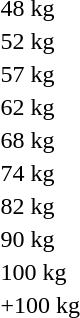<table>
<tr>
<td>48 kg</td>
<td></td>
<td></td>
<td></td>
</tr>
<tr>
<td>52 kg</td>
<td></td>
<td></td>
<td></td>
</tr>
<tr>
<td>57 kg</td>
<td></td>
<td></td>
<td></td>
</tr>
<tr>
<td>62 kg</td>
<td></td>
<td></td>
<td></td>
</tr>
<tr>
<td>68 kg</td>
<td></td>
<td></td>
<td></td>
</tr>
<tr>
<td>74 kg</td>
<td></td>
<td></td>
<td></td>
</tr>
<tr>
<td>82 kg</td>
<td></td>
<td></td>
<td></td>
</tr>
<tr>
<td>90 kg</td>
<td></td>
<td></td>
<td></td>
</tr>
<tr>
<td>100 kg</td>
<td></td>
<td></td>
<td></td>
</tr>
<tr>
<td>+100 kg</td>
<td></td>
<td></td>
<td></td>
</tr>
</table>
